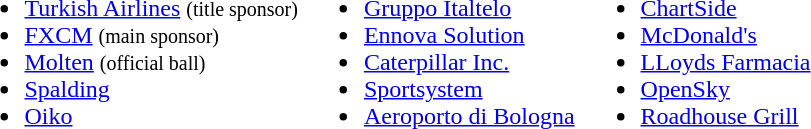<table>
<tr style="vertical-align: top;">
<td><br><ul><li><a href='#'>Turkish Airlines</a> <small>(title sponsor)</small></li><li><a href='#'>FXCM</a> <small>(main sponsor)</small></li><li><a href='#'>Molten</a> <small>(official ball)</small></li><li><a href='#'>Spalding</a></li><li><a href='#'>Oiko</a></li></ul></td>
<td><br><ul><li><a href='#'>Gruppo Italtelo</a></li><li><a href='#'>Ennova Solution</a></li><li><a href='#'>Caterpillar Inc.</a></li><li><a href='#'>Sportsystem</a></li><li><a href='#'>Aeroporto di Bologna</a></li></ul></td>
<td><br><ul><li><a href='#'>ChartSide</a></li><li><a href='#'>McDonald's</a></li><li><a href='#'>LLoyds Farmacia</a></li><li><a href='#'>OpenSky</a></li><li><a href='#'>Roadhouse Grill</a></li></ul></td>
</tr>
</table>
